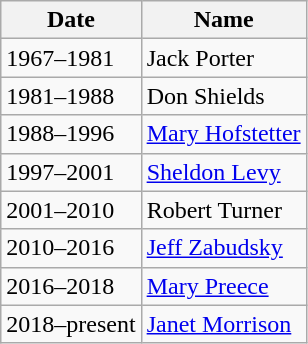<table class="wikitable">
<tr>
<th>Date</th>
<th>Name</th>
</tr>
<tr>
<td>1967–1981</td>
<td>Jack Porter</td>
</tr>
<tr>
<td>1981–1988</td>
<td>Don Shields</td>
</tr>
<tr>
<td>1988–1996</td>
<td><a href='#'>Mary Hofstetter</a></td>
</tr>
<tr>
<td>1997–2001</td>
<td><a href='#'>Sheldon Levy</a></td>
</tr>
<tr>
<td>2001–2010</td>
<td>Robert Turner</td>
</tr>
<tr>
<td>2010–2016</td>
<td><a href='#'>Jeff Zabudsky</a></td>
</tr>
<tr>
<td>2016–2018</td>
<td><a href='#'>Mary Preece</a></td>
</tr>
<tr>
<td>2018–present</td>
<td><a href='#'>Janet Morrison</a></td>
</tr>
</table>
